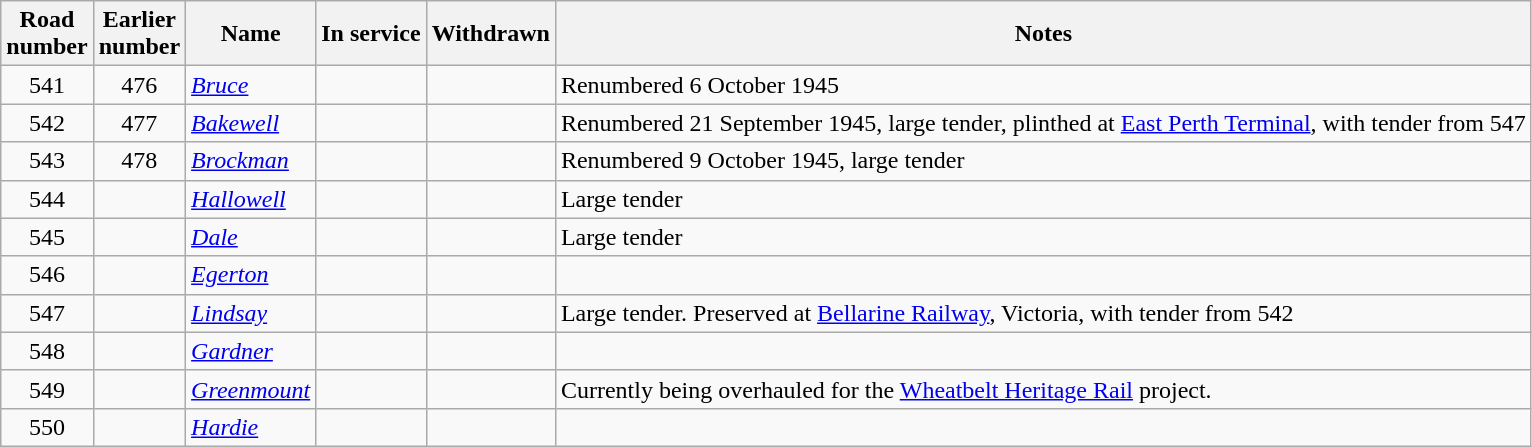<table cellpadding="2">
<tr>
<td><br><table class="wikitable sortable">
<tr>
<th>Road<br>number</th>
<th>Earlier<br>number</th>
<th>Name</th>
<th>In service</th>
<th>Withdrawn</th>
<th>Notes</th>
</tr>
<tr>
<td align=center>541</td>
<td align=center>476</td>
<td><em><a href='#'>Bruce</a></em></td>
<td></td>
<td></td>
<td>Renumbered 6 October 1945</td>
</tr>
<tr>
<td align=center>542</td>
<td align=center>477</td>
<td><em><a href='#'>Bakewell</a></em></td>
<td></td>
<td></td>
<td>Renumbered 21 September 1945, large tender, plinthed at <a href='#'>East Perth Terminal</a>, with tender from 547</td>
</tr>
<tr>
<td align=center>543</td>
<td align=center>478</td>
<td><em><a href='#'>Brockman</a></em></td>
<td></td>
<td></td>
<td>Renumbered 9 October 1945, large tender</td>
</tr>
<tr>
<td align=center>544</td>
<td></td>
<td><em><a href='#'>Hallowell</a></em></td>
<td></td>
<td></td>
<td>Large tender</td>
</tr>
<tr>
<td align=center>545</td>
<td></td>
<td><em><a href='#'>Dale</a></em></td>
<td></td>
<td></td>
<td>Large tender</td>
</tr>
<tr>
<td align=center>546</td>
<td></td>
<td><em><a href='#'>Egerton</a></em></td>
<td></td>
<td></td>
<td></td>
</tr>
<tr>
<td align=center>547</td>
<td></td>
<td><em><a href='#'>Lindsay</a></em></td>
<td></td>
<td></td>
<td>Large tender. Preserved at <a href='#'>Bellarine Railway</a>, Victoria, with tender from 542</td>
</tr>
<tr>
<td align=center>548</td>
<td></td>
<td><em><a href='#'>Gardner</a></em></td>
<td></td>
<td></td>
<td></td>
</tr>
<tr>
<td align=center>549</td>
<td></td>
<td><em><a href='#'>Greenmount</a></em></td>
<td></td>
<td></td>
<td>Currently being overhauled for the <a href='#'>Wheatbelt Heritage Rail</a> project.</td>
</tr>
<tr>
<td align=center>550</td>
<td></td>
<td><em><a href='#'>Hardie</a></em></td>
<td></td>
<td></td>
<td></td>
</tr>
</table>
</td>
</tr>
</table>
